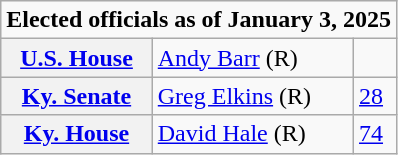<table class=wikitable>
<tr>
<td colspan="3"><strong>Elected officials as of January 3, 2025</strong></td>
</tr>
<tr>
<th scope=row><a href='#'>U.S. House</a></th>
<td><a href='#'>Andy Barr</a> (R)</td>
<td></td>
</tr>
<tr>
<th scope=row><a href='#'>Ky. Senate</a></th>
<td><a href='#'>Greg Elkins</a> (R)</td>
<td><a href='#'>28</a></td>
</tr>
<tr>
<th scope=row><a href='#'>Ky. House</a></th>
<td><a href='#'>David Hale</a> (R)</td>
<td><a href='#'>74</a></td>
</tr>
</table>
